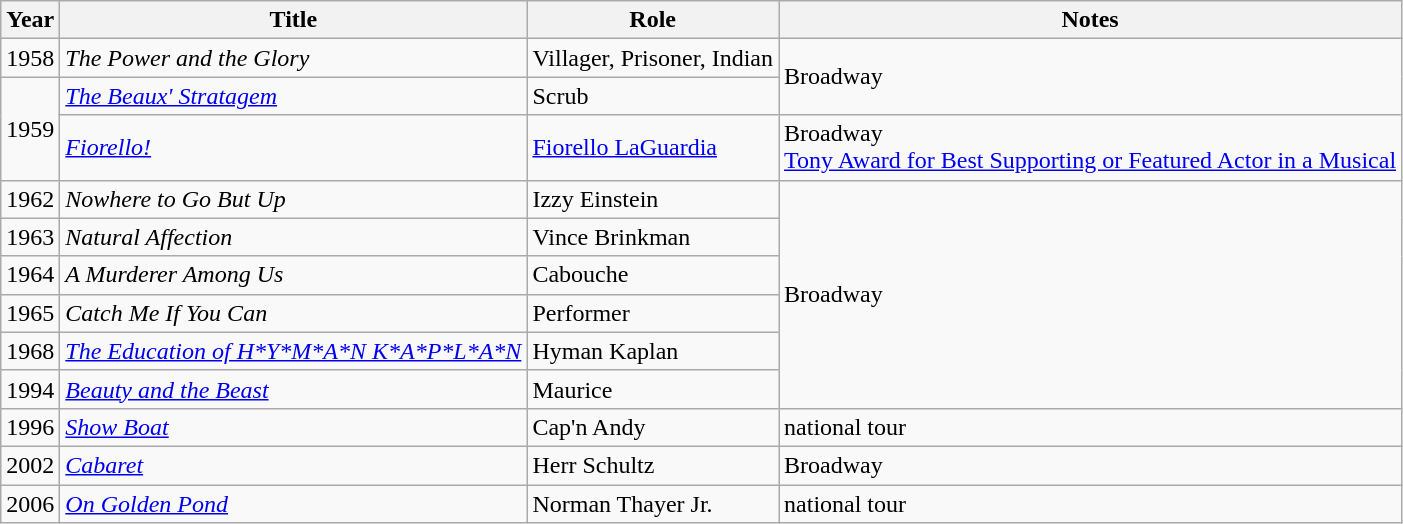<table class="wikitable sortable">
<tr>
<th>Year</th>
<th>Title</th>
<th>Role</th>
<th>Notes</th>
</tr>
<tr>
<td>1958</td>
<td><em>The Power and the Glory</em></td>
<td>Villager, Prisoner, Indian</td>
<td rowspan="2">Broadway</td>
</tr>
<tr>
<td rowspan="2">1959</td>
<td><em><a href='#'>The Beaux' Stratagem</a></em></td>
<td>Scrub</td>
</tr>
<tr>
<td><em><a href='#'>Fiorello!</a></em></td>
<td><a href='#'>Fiorello LaGuardia</a></td>
<td>Broadway<br><a href='#'>Tony Award for Best Supporting or Featured Actor in a Musical</a></td>
</tr>
<tr>
<td>1962</td>
<td><em>Nowhere to Go But Up</em></td>
<td>Izzy Einstein</td>
<td rowspan="6">Broadway</td>
</tr>
<tr>
<td>1963</td>
<td><em>Natural Affection</em></td>
<td>Vince Brinkman</td>
</tr>
<tr>
<td>1964</td>
<td><em>A Murderer Among Us</em></td>
<td>Cabouche</td>
</tr>
<tr>
<td>1965</td>
<td><em>Catch Me If You Can</em></td>
<td>Performer</td>
</tr>
<tr>
<td>1968</td>
<td><em><a href='#'>The Education of H*Y*M*A*N K*A*P*L*A*N</a></em></td>
<td>Hyman Kaplan</td>
</tr>
<tr>
<td>1994</td>
<td><em><a href='#'>Beauty and the Beast</a></em></td>
<td>Maurice</td>
</tr>
<tr>
<td>1996</td>
<td><em><a href='#'>Show Boat</a></em></td>
<td>Cap'n Andy</td>
<td>national tour</td>
</tr>
<tr>
<td>2002</td>
<td><em><a href='#'>Cabaret</a></em></td>
<td>Herr Schultz</td>
<td>Broadway</td>
</tr>
<tr>
<td>2006</td>
<td><em><a href='#'>On Golden Pond</a></em></td>
<td>Norman Thayer Jr.</td>
<td>national tour</td>
</tr>
</table>
